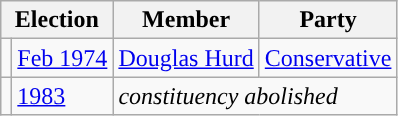<table class="wikitable">
<tr>
<th colspan="2">Election</th>
<th>Member</th>
<th>Party</th>
</tr>
<tr>
<td style="color:inherit;background-color: "></td>
<td><a href='#'>Feb 1974</a></td>
<td><a href='#'>Douglas Hurd</a></td>
<td><a href='#'>Conservative</a></td>
</tr>
<tr>
<td></td>
<td><a href='#'>1983</a></td>
<td colspan="2"><em>constituency abolished</em></td>
</tr>
</table>
